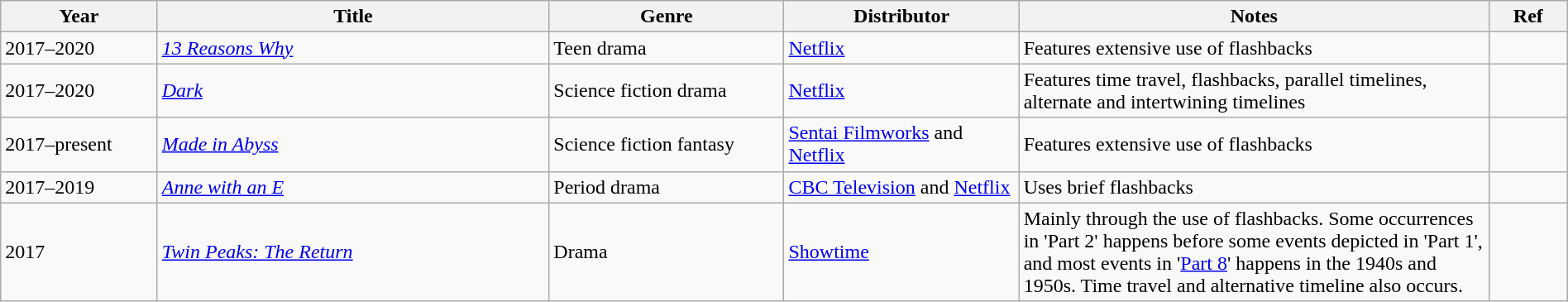<table class="wikitable sortable" style="width:100%; font-size:100%;">
<tr>
<th style="width:10%;">Year</th>
<th style="width:25%;">Title</th>
<th style="width:15%;">Genre</th>
<th style="width:15%;">Distributor</th>
<th style="width:30%;">Notes</th>
<th style="width:5%;">Ref</th>
</tr>
<tr>
<td>2017–2020</td>
<td><em><a href='#'>13 Reasons Why</a></em></td>
<td>Teen drama</td>
<td><a href='#'>Netflix</a></td>
<td>Features extensive use of flashbacks</td>
<td></td>
</tr>
<tr>
<td>2017–2020</td>
<td><em><a href='#'>Dark</a></em></td>
<td>Science fiction drama</td>
<td><a href='#'>Netflix</a></td>
<td>Features time travel, flashbacks, parallel timelines, alternate and intertwining timelines</td>
<td></td>
</tr>
<tr>
<td>2017–present</td>
<td><em><a href='#'>Made in Abyss</a></em></td>
<td>Science fiction fantasy</td>
<td><a href='#'>Sentai Filmworks</a> and <a href='#'>Netflix</a></td>
<td>Features extensive use of flashbacks</td>
<td></td>
</tr>
<tr>
<td>2017–2019</td>
<td><em><a href='#'>Anne with an E</a></em></td>
<td>Period drama</td>
<td><a href='#'>CBC Television</a> and <a href='#'>Netflix</a></td>
<td>Uses brief flashbacks</td>
<td></td>
</tr>
<tr>
<td>2017</td>
<td><em><a href='#'>Twin Peaks: The Return</a></em></td>
<td>Drama</td>
<td><a href='#'>Showtime</a></td>
<td>Mainly through the use of flashbacks. Some occurrences in 'Part 2' happens before some events depicted in 'Part 1', and most events in '<a href='#'>Part 8</a>' happens in the 1940s and 1950s. Time travel and alternative timeline also occurs.</td>
<td></td>
</tr>
</table>
